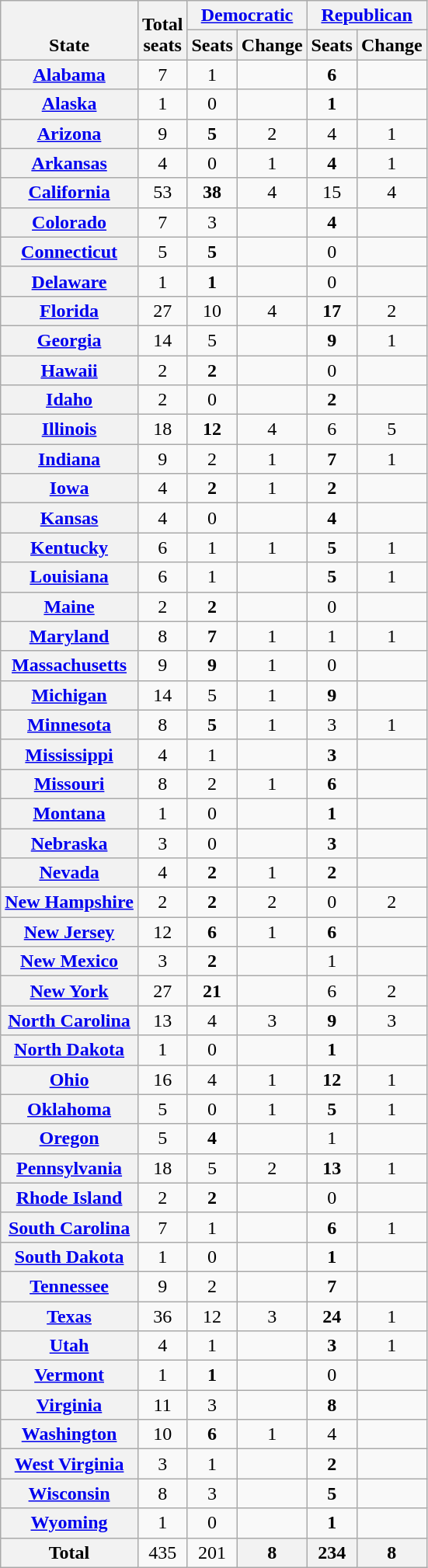<table class=wikitable style="text-align:center">
<tr valign=bottom>
<th rowspan=2>State</th>
<th rowspan=2>Total<br>seats</th>
<th colspan=2 ><a href='#'>Democratic</a></th>
<th colspan=2 ><a href='#'>Republican</a></th>
</tr>
<tr>
<th>Seats</th>
<th>Change</th>
<th>Seats</th>
<th>Change</th>
</tr>
<tr>
<th><a href='#'>Alabama</a></th>
<td>7</td>
<td>1</td>
<td></td>
<td><strong>6</strong></td>
<td></td>
</tr>
<tr>
<th><a href='#'>Alaska</a></th>
<td>1</td>
<td>0</td>
<td></td>
<td><strong>1</strong></td>
<td></td>
</tr>
<tr>
<th><a href='#'>Arizona</a></th>
<td>9</td>
<td><strong>5</strong></td>
<td> 2</td>
<td>4</td>
<td> 1</td>
</tr>
<tr>
<th><a href='#'>Arkansas</a></th>
<td>4</td>
<td>0</td>
<td> 1</td>
<td><strong>4</strong></td>
<td> 1</td>
</tr>
<tr>
<th><a href='#'>California</a></th>
<td>53</td>
<td><strong>38</strong></td>
<td> 4</td>
<td>15</td>
<td> 4</td>
</tr>
<tr>
<th><a href='#'>Colorado</a></th>
<td>7</td>
<td>3</td>
<td></td>
<td><strong>4</strong></td>
<td></td>
</tr>
<tr>
<th><a href='#'>Connecticut</a></th>
<td>5</td>
<td><strong>5</strong></td>
<td></td>
<td>0</td>
<td></td>
</tr>
<tr>
<th><a href='#'>Delaware</a></th>
<td>1</td>
<td><strong>1</strong></td>
<td></td>
<td>0</td>
<td></td>
</tr>
<tr>
<th><a href='#'>Florida</a></th>
<td>27</td>
<td>10</td>
<td> 4</td>
<td><strong>17</strong></td>
<td> 2</td>
</tr>
<tr>
<th><a href='#'>Georgia</a></th>
<td>14</td>
<td>5</td>
<td></td>
<td><strong>9</strong></td>
<td> 1</td>
</tr>
<tr>
<th><a href='#'>Hawaii</a></th>
<td>2</td>
<td><strong>2</strong></td>
<td></td>
<td>0</td>
<td></td>
</tr>
<tr>
<th><a href='#'>Idaho</a></th>
<td>2</td>
<td>0</td>
<td></td>
<td><strong>2</strong></td>
<td></td>
</tr>
<tr>
<th><a href='#'>Illinois</a></th>
<td>18</td>
<td><strong>12</strong></td>
<td> 4</td>
<td>6</td>
<td> 5</td>
</tr>
<tr>
<th><a href='#'>Indiana</a></th>
<td>9</td>
<td>2</td>
<td> 1</td>
<td><strong>7</strong></td>
<td> 1</td>
</tr>
<tr>
<th><a href='#'>Iowa</a></th>
<td>4</td>
<td><strong>2</strong></td>
<td> 1</td>
<td><strong>2</strong></td>
<td></td>
</tr>
<tr>
<th><a href='#'>Kansas</a></th>
<td>4</td>
<td>0</td>
<td></td>
<td><strong>4</strong></td>
<td></td>
</tr>
<tr>
<th><a href='#'>Kentucky</a></th>
<td>6</td>
<td>1</td>
<td> 1</td>
<td><strong>5</strong></td>
<td> 1</td>
</tr>
<tr>
<th><a href='#'>Louisiana</a></th>
<td>6</td>
<td>1</td>
<td></td>
<td><strong>5</strong></td>
<td> 1</td>
</tr>
<tr>
<th><a href='#'>Maine</a></th>
<td>2</td>
<td><strong>2</strong></td>
<td></td>
<td>0</td>
<td></td>
</tr>
<tr>
<th><a href='#'>Maryland</a></th>
<td>8</td>
<td><strong>7</strong></td>
<td> 1</td>
<td>1</td>
<td> 1</td>
</tr>
<tr>
<th><a href='#'>Massachusetts</a></th>
<td>9</td>
<td><strong>9</strong></td>
<td> 1</td>
<td>0</td>
<td></td>
</tr>
<tr>
<th><a href='#'>Michigan</a></th>
<td>14</td>
<td>5</td>
<td> 1</td>
<td><strong>9</strong></td>
<td></td>
</tr>
<tr>
<th><a href='#'>Minnesota</a></th>
<td>8</td>
<td><strong>5</strong></td>
<td> 1</td>
<td>3</td>
<td> 1</td>
</tr>
<tr>
<th><a href='#'>Mississippi</a></th>
<td>4</td>
<td>1</td>
<td></td>
<td><strong>3</strong></td>
<td></td>
</tr>
<tr>
<th><a href='#'>Missouri</a></th>
<td>8</td>
<td>2</td>
<td> 1</td>
<td><strong>6</strong></td>
<td></td>
</tr>
<tr>
<th><a href='#'>Montana</a></th>
<td>1</td>
<td>0</td>
<td></td>
<td><strong>1</strong></td>
<td></td>
</tr>
<tr>
<th><a href='#'>Nebraska</a></th>
<td>3</td>
<td>0</td>
<td></td>
<td><strong>3</strong></td>
<td></td>
</tr>
<tr>
<th><a href='#'>Nevada</a></th>
<td>4</td>
<td><strong>2</strong></td>
<td> 1</td>
<td><strong>2</strong></td>
<td></td>
</tr>
<tr>
<th><a href='#'>New Hampshire</a></th>
<td>2</td>
<td><strong>2</strong></td>
<td> 2</td>
<td>0</td>
<td> 2</td>
</tr>
<tr>
<th><a href='#'>New Jersey</a></th>
<td>12</td>
<td><strong>6</strong></td>
<td> 1</td>
<td><strong>6</strong></td>
<td></td>
</tr>
<tr>
<th><a href='#'>New Mexico</a></th>
<td>3</td>
<td><strong>2</strong></td>
<td></td>
<td>1</td>
<td></td>
</tr>
<tr>
<th><a href='#'>New York</a></th>
<td>27</td>
<td><strong>21</strong></td>
<td></td>
<td>6</td>
<td> 2</td>
</tr>
<tr>
<th><a href='#'>North Carolina</a></th>
<td>13</td>
<td>4</td>
<td> 3</td>
<td><strong>9</strong></td>
<td> 3</td>
</tr>
<tr>
<th><a href='#'>North Dakota</a></th>
<td>1</td>
<td>0</td>
<td></td>
<td><strong>1</strong></td>
<td></td>
</tr>
<tr>
<th><a href='#'>Ohio</a></th>
<td>16</td>
<td>4</td>
<td> 1</td>
<td><strong>12</strong></td>
<td> 1</td>
</tr>
<tr>
<th><a href='#'>Oklahoma</a></th>
<td>5</td>
<td>0</td>
<td> 1</td>
<td><strong>5</strong></td>
<td> 1</td>
</tr>
<tr>
<th><a href='#'>Oregon</a></th>
<td>5</td>
<td><strong>4</strong></td>
<td></td>
<td>1</td>
<td></td>
</tr>
<tr>
<th><a href='#'>Pennsylvania</a></th>
<td>18</td>
<td>5</td>
<td> 2</td>
<td><strong>13</strong></td>
<td> 1</td>
</tr>
<tr>
<th><a href='#'>Rhode Island</a></th>
<td>2</td>
<td><strong>2</strong></td>
<td></td>
<td>0</td>
<td></td>
</tr>
<tr>
<th><a href='#'>South Carolina</a></th>
<td>7</td>
<td>1</td>
<td></td>
<td><strong>6</strong></td>
<td> 1</td>
</tr>
<tr>
<th><a href='#'>South Dakota</a></th>
<td>1</td>
<td>0</td>
<td></td>
<td><strong>1</strong></td>
<td></td>
</tr>
<tr>
<th><a href='#'>Tennessee</a></th>
<td>9</td>
<td>2</td>
<td></td>
<td><strong>7</strong></td>
<td></td>
</tr>
<tr>
<th><a href='#'>Texas</a></th>
<td>36</td>
<td>12</td>
<td> 3</td>
<td><strong>24</strong></td>
<td> 1</td>
</tr>
<tr>
<th><a href='#'>Utah</a></th>
<td>4</td>
<td>1</td>
<td></td>
<td><strong>3</strong></td>
<td> 1</td>
</tr>
<tr>
<th><a href='#'>Vermont</a></th>
<td>1</td>
<td><strong>1</strong></td>
<td></td>
<td>0</td>
<td></td>
</tr>
<tr>
<th><a href='#'>Virginia</a></th>
<td>11</td>
<td>3</td>
<td></td>
<td><strong>8</strong></td>
<td></td>
</tr>
<tr>
<th><a href='#'>Washington</a></th>
<td>10</td>
<td><strong>6</strong></td>
<td> 1</td>
<td>4</td>
<td></td>
</tr>
<tr>
<th><a href='#'>West Virginia</a></th>
<td>3</td>
<td>1</td>
<td></td>
<td><strong>2</strong></td>
<td></td>
</tr>
<tr>
<th><a href='#'>Wisconsin</a></th>
<td>8</td>
<td>3</td>
<td></td>
<td><strong>5</strong></td>
<td></td>
</tr>
<tr>
<th><a href='#'>Wyoming</a></th>
<td>1</td>
<td>0</td>
<td></td>
<td><strong>1</strong></td>
<td></td>
</tr>
<tr>
<th>Total</th>
<td>435</td>
<td>201</td>
<th> 8</th>
<th>234</th>
<th> 8</th>
</tr>
</table>
